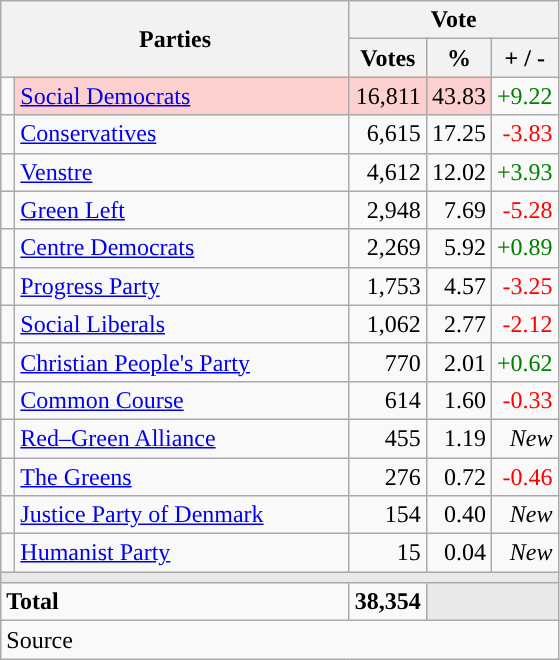<table class="wikitable" style="text-align:right;">
<tr>
<th style="text-align:centre;" rowspan="2" colspan="2" width="225">Parties</th>
<th colspan="3">Vote</th>
</tr>
<tr>
<th width="15">Votes</th>
<th width="15">%</th>
<th width="15">+ / -</th>
</tr>
<tr>
<td width="2" style="color:inherit;background:"></td>
<td bgcolor=#fbd0ce  align="left"><a href='#'>Social Democrats</a></td>
<td bgcolor=#fbd0ce>16,811</td>
<td bgcolor=#fbd0ce>43.83</td>
<td style=color:green;>+9.22</td>
</tr>
<tr>
<td width="2" style="color:inherit;background:"></td>
<td align="left"><a href='#'>Conservatives</a></td>
<td>6,615</td>
<td>17.25</td>
<td style=color:red;>-3.83</td>
</tr>
<tr>
<td width="2" style="color:inherit;background:"></td>
<td align="left"><a href='#'>Venstre</a></td>
<td>4,612</td>
<td>12.02</td>
<td style=color:green;>+3.93</td>
</tr>
<tr>
<td width="2" style="color:inherit;background:"></td>
<td align="left"><a href='#'>Green Left</a></td>
<td>2,948</td>
<td>7.69</td>
<td style=color:red;>-5.28</td>
</tr>
<tr>
<td width="2" style="color:inherit;background:"></td>
<td align="left"><a href='#'>Centre Democrats</a></td>
<td>2,269</td>
<td>5.92</td>
<td style=color:green;>+0.89</td>
</tr>
<tr>
<td width="2" style="color:inherit;background:"></td>
<td align="left"><a href='#'>Progress Party</a></td>
<td>1,753</td>
<td>4.57</td>
<td style=color:red;>-3.25</td>
</tr>
<tr>
<td width="2" style="color:inherit;background:"></td>
<td align="left"><a href='#'>Social Liberals</a></td>
<td>1,062</td>
<td>2.77</td>
<td style=color:red;>-2.12</td>
</tr>
<tr>
<td width="2" style="color:inherit;background:"></td>
<td align="left"><a href='#'>Christian People's Party</a></td>
<td>770</td>
<td>2.01</td>
<td style=color:green;>+0.62</td>
</tr>
<tr>
<td width="2" style="color:inherit;background:"></td>
<td align="left"><a href='#'>Common Course</a></td>
<td>614</td>
<td>1.60</td>
<td style=color:red;>-0.33</td>
</tr>
<tr>
<td width="2" style="color:inherit;background:"></td>
<td align="left"><a href='#'>Red–Green Alliance</a></td>
<td>455</td>
<td>1.19</td>
<td><em>New</em></td>
</tr>
<tr>
<td width="2" style="color:inherit;background:"></td>
<td align="left"><a href='#'>The Greens</a></td>
<td>276</td>
<td>0.72</td>
<td style=color:red;>-0.46</td>
</tr>
<tr>
<td width="2" style="color:inherit;background:"></td>
<td align="left"><a href='#'>Justice Party of Denmark</a></td>
<td>154</td>
<td>0.40</td>
<td><em>New</em></td>
</tr>
<tr>
<td width="2" style="color:inherit;background:"></td>
<td align="left"><a href='#'>Humanist Party</a></td>
<td>15</td>
<td>0.04</td>
<td><em>New</em></td>
</tr>
<tr>
<td colspan="7" bgcolor="#E9E9E9"></td>
</tr>
<tr>
<td align="left" colspan="2"><strong>Total</strong></td>
<td><strong>38,354</strong></td>
<td bgcolor="#E9E9E9" colspan="2"></td>
</tr>
<tr>
<td align="left" colspan="6">Source</td>
</tr>
</table>
